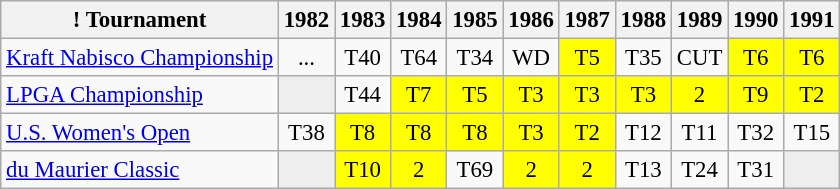<table class="wikitable" style="font-size:95%;text-align:center;">
<tr>
<th>! Tournament</th>
<th>1982</th>
<th>1983</th>
<th>1984</th>
<th>1985</th>
<th>1986</th>
<th>1987</th>
<th>1988</th>
<th>1989</th>
<th>1990</th>
<th>1991</th>
</tr>
<tr>
<td align=left><a href='#'>Kraft Nabisco Championship</a></td>
<td>...</td>
<td>T40</td>
<td>T64</td>
<td>T34</td>
<td>WD</td>
<td style="background:yellow;">T5</td>
<td>T35</td>
<td>CUT</td>
<td style="background:yellow;">T6</td>
<td style="background:yellow;">T6</td>
</tr>
<tr>
<td align=left><a href='#'>LPGA Championship</a></td>
<td style="background:#eeeeee;"></td>
<td>T44</td>
<td style="background:yellow;">T7</td>
<td style="background:yellow;">T5</td>
<td style="background:yellow;">T3</td>
<td style="background:yellow;">T3</td>
<td style="background:yellow;">T3</td>
<td style="background:yellow;">2</td>
<td style="background:yellow;">T9</td>
<td style="background:yellow;">T2</td>
</tr>
<tr>
<td align=left><a href='#'>U.S. Women's Open</a></td>
<td>T38</td>
<td style="background:yellow;">T8</td>
<td style="background:yellow;">T8</td>
<td style="background:yellow;">T8</td>
<td style="background:yellow;">T3</td>
<td style="background:yellow;">T2</td>
<td>T12</td>
<td>T11</td>
<td>T32</td>
<td>T15</td>
</tr>
<tr>
<td align=left><a href='#'>du Maurier Classic</a></td>
<td style="background:#eeeeee;"></td>
<td style="background:yellow;">T10</td>
<td style="background:yellow;">2</td>
<td>T69</td>
<td style="background:yellow;">2</td>
<td style="background:yellow;">2</td>
<td>T13</td>
<td>T24</td>
<td>T31</td>
<td style="background:#eeeeee;"></td>
</tr>
</table>
